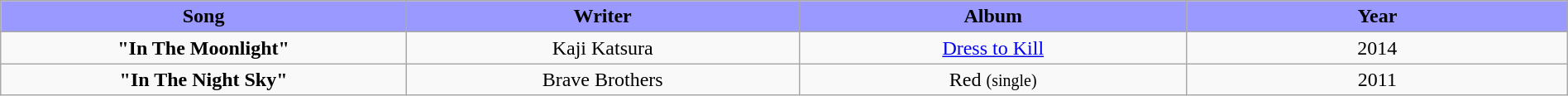<table class="wikitable" style="margin:0.5em auto; clear:both; text-align:center; width:100%">
<tr>
<th width="500" style="background: #99F;">Song</th>
<th width="500" style="background: #99F;">Writer</th>
<th width="500" style="background: #99F;">Album</th>
<th width="500" style="background: #99F;">Year</th>
</tr>
<tr>
<td><strong>"In The Moonlight"</strong></td>
<td>Kaji Katsura</td>
<td><a href='#'>Dress to Kill</a></td>
<td>2014</td>
</tr>
<tr>
<td><strong>"In The Night Sky"</strong></td>
<td>Brave Brothers</td>
<td>Red <small>(single)</small></td>
<td>2011</td>
</tr>
</table>
